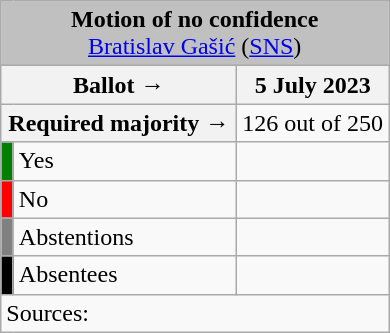<table class="wikitable" style="text-align:center">
<tr>
<td colspan="3" align="center" bgcolor="#C0C0C0"><strong>Motion of no confidence</strong><br><a href='#'>Bratislav Gašić</a> (<a href='#'>SNS</a>)</td>
</tr>
<tr>
<th colspan="2" style="width:150px">Ballot →</th>
<th>5 July 2023</th>
</tr>
<tr>
<th colspan="2">Required majority →</th>
<td>126 out of 250</td>
</tr>
<tr>
<th style="width:1px; background:green"></th>
<td style="text-align:left"><span>Yes</span></td>
<td></td>
</tr>
<tr>
<th style="background:red"></th>
<td style="text-align:left"><span>No</span></td>
<td></td>
</tr>
<tr>
<th style="background:gray"></th>
<td style="text-align:left"><span>Abstentions</span></td>
<td></td>
</tr>
<tr>
<th style="background:black"></th>
<td style="text-align:left"><span>Absentees</span></td>
<td></td>
</tr>
<tr>
<td colspan="3" style="text-align:left">Sources:</td>
</tr>
</table>
